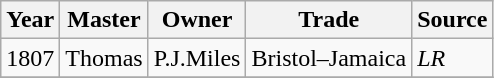<table class=" wikitable">
<tr>
<th>Year</th>
<th>Master</th>
<th>Owner</th>
<th>Trade</th>
<th>Source</th>
</tr>
<tr>
<td>1807</td>
<td>Thomas</td>
<td>P.J.Miles</td>
<td>Bristol–Jamaica</td>
<td><em>LR</em></td>
</tr>
<tr>
</tr>
</table>
